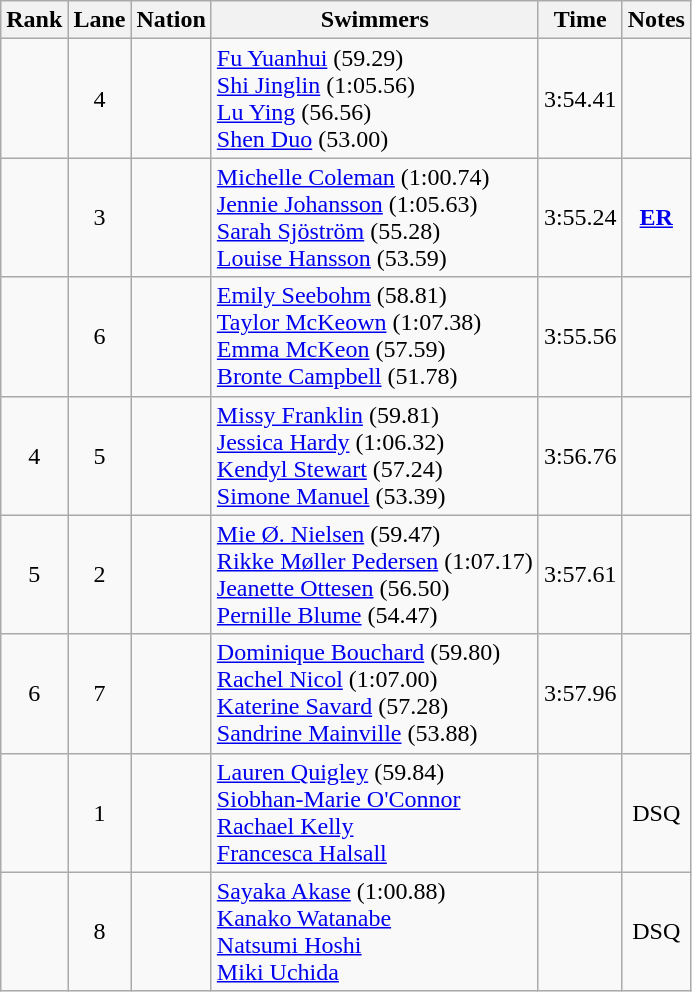<table class="wikitable sortable" style="text-align:center">
<tr>
<th>Rank</th>
<th>Lane</th>
<th>Nation</th>
<th>Swimmers</th>
<th>Time</th>
<th>Notes</th>
</tr>
<tr>
<td></td>
<td>4</td>
<td align=left></td>
<td align=left><a href='#'>Fu Yuanhui</a> (59.29)<br><a href='#'>Shi Jinglin</a> (1:05.56)<br><a href='#'>Lu Ying</a> (56.56)<br><a href='#'>Shen Duo</a> (53.00)</td>
<td>3:54.41</td>
<td></td>
</tr>
<tr>
<td></td>
<td>3</td>
<td align=left></td>
<td align=left><a href='#'>Michelle Coleman</a> (1:00.74)<br><a href='#'>Jennie Johansson</a> (1:05.63)<br><a href='#'>Sarah Sjöström</a> (55.28)<br><a href='#'>Louise Hansson</a> (53.59)</td>
<td>3:55.24</td>
<td><strong><a href='#'>ER</a></strong></td>
</tr>
<tr>
<td></td>
<td>6</td>
<td align=left></td>
<td align=left><a href='#'>Emily Seebohm</a> (58.81)<br><a href='#'>Taylor McKeown</a> (1:07.38)<br><a href='#'>Emma McKeon</a> (57.59)<br><a href='#'>Bronte Campbell</a> (51.78)</td>
<td>3:55.56</td>
<td></td>
</tr>
<tr>
<td>4</td>
<td>5</td>
<td align=left></td>
<td align=left><a href='#'>Missy Franklin</a> (59.81)<br><a href='#'>Jessica Hardy</a> (1:06.32)<br><a href='#'>Kendyl Stewart</a> (57.24)<br><a href='#'>Simone Manuel</a> (53.39)</td>
<td>3:56.76</td>
<td></td>
</tr>
<tr>
<td>5</td>
<td>2</td>
<td align=left></td>
<td align=left><a href='#'>Mie Ø. Nielsen</a> (59.47)<br><a href='#'>Rikke Møller Pedersen</a> (1:07.17)<br><a href='#'>Jeanette Ottesen</a> (56.50)<br><a href='#'>Pernille Blume</a> (54.47)</td>
<td>3:57.61</td>
<td></td>
</tr>
<tr>
<td>6</td>
<td>7</td>
<td align=left></td>
<td align=left><a href='#'>Dominique Bouchard</a> (59.80)<br><a href='#'>Rachel Nicol</a> (1:07.00)<br><a href='#'>Katerine Savard</a> (57.28)<br><a href='#'>Sandrine Mainville</a> (53.88)</td>
<td>3:57.96</td>
<td></td>
</tr>
<tr>
<td></td>
<td>1</td>
<td align=left></td>
<td align=left><a href='#'>Lauren Quigley</a> (59.84)<br><a href='#'>Siobhan-Marie O'Connor</a><br><a href='#'>Rachael Kelly</a><br><a href='#'>Francesca Halsall</a></td>
<td></td>
<td>DSQ</td>
</tr>
<tr>
<td></td>
<td>8</td>
<td align=left></td>
<td align=left><a href='#'>Sayaka Akase</a> (1:00.88)<br><a href='#'>Kanako Watanabe</a><br><a href='#'>Natsumi Hoshi</a><br><a href='#'>Miki Uchida</a></td>
<td></td>
<td>DSQ</td>
</tr>
</table>
